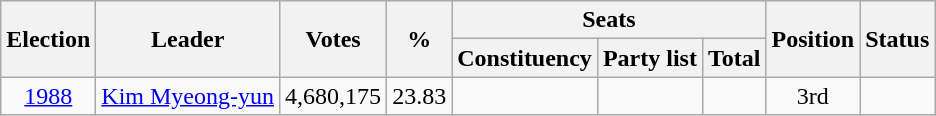<table class="wikitable" style="text-align:center">
<tr>
<th rowspan="2">Election</th>
<th rowspan="2">Leader</th>
<th rowspan="2">Votes</th>
<th rowspan="2">%</th>
<th colspan="3">Seats</th>
<th rowspan="2">Position</th>
<th rowspan="2">Status</th>
</tr>
<tr>
<th>Constituency</th>
<th>Party list</th>
<th>Total</th>
</tr>
<tr>
<td><a href='#'>1988</a></td>
<td><a href='#'>Kim Myeong-yun</a></td>
<td>4,680,175</td>
<td>23.83</td>
<td></td>
<td></td>
<td></td>
<td>3rd</td>
<td></td>
</tr>
</table>
